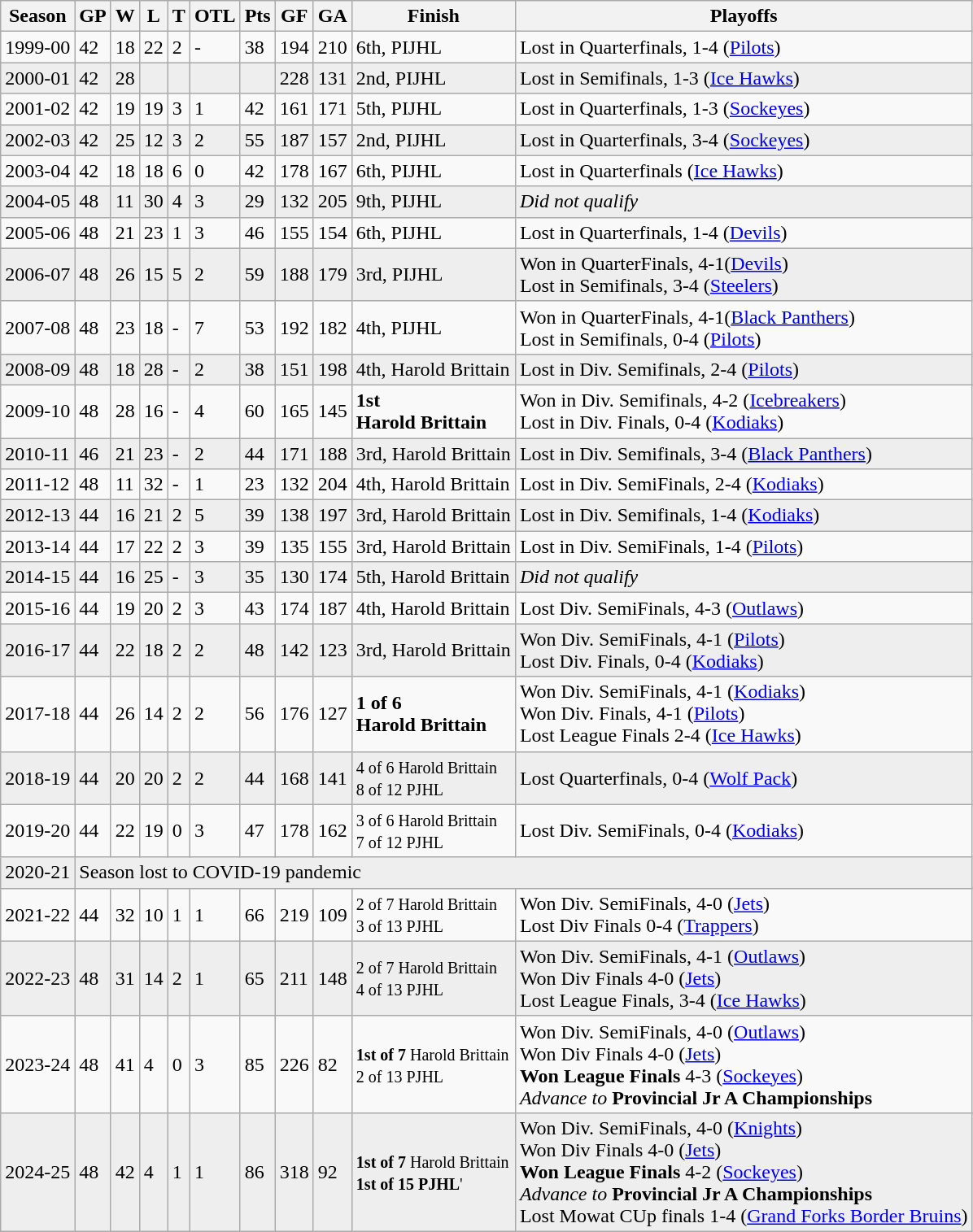<table class="wikitable">
<tr>
<th>Season</th>
<th>GP</th>
<th>W</th>
<th>L</th>
<th>T</th>
<th>OTL</th>
<th>Pts</th>
<th>GF</th>
<th>GA</th>
<th>Finish</th>
<th>Playoffs</th>
</tr>
<tr>
<td>1999-00</td>
<td>42</td>
<td>18</td>
<td>22</td>
<td>2</td>
<td>-</td>
<td>38</td>
<td>194</td>
<td>210</td>
<td>6th, PIJHL</td>
<td>Lost in Quarterfinals, 1-4 (<a href='#'>Pilots</a>)</td>
</tr>
<tr style="background:#eee;">
<td>2000-01</td>
<td>42</td>
<td>28</td>
<td></td>
<td></td>
<td></td>
<td></td>
<td>228</td>
<td>131</td>
<td>2nd, PIJHL</td>
<td>Lost in Semifinals, 1-3 (<a href='#'>Ice Hawks</a>)</td>
</tr>
<tr>
<td>2001-02</td>
<td>42</td>
<td>19</td>
<td>19</td>
<td>3</td>
<td>1</td>
<td>42</td>
<td>161</td>
<td>171</td>
<td>5th, PIJHL</td>
<td>Lost in Quarterfinals, 1-3 (<a href='#'>Sockeyes</a>)</td>
</tr>
<tr style="background:#eee;">
<td>2002-03</td>
<td>42</td>
<td>25</td>
<td>12</td>
<td>3</td>
<td>2</td>
<td>55</td>
<td>187</td>
<td>157</td>
<td>2nd, PIJHL</td>
<td>Lost in Quarterfinals, 3-4 (<a href='#'>Sockeyes</a>)</td>
</tr>
<tr>
<td>2003-04</td>
<td>42</td>
<td>18</td>
<td>18</td>
<td>6</td>
<td>0</td>
<td>42</td>
<td>178</td>
<td>167</td>
<td>6th, PIJHL</td>
<td>Lost in Quarterfinals (<a href='#'>Ice Hawks</a>)</td>
</tr>
<tr style="background:#eee;">
<td>2004-05</td>
<td>48</td>
<td>11</td>
<td>30</td>
<td>4</td>
<td>3</td>
<td>29</td>
<td>132</td>
<td>205</td>
<td>9th, PIJHL</td>
<td><em>Did not qualify</em></td>
</tr>
<tr>
<td>2005-06</td>
<td>48</td>
<td>21</td>
<td>23</td>
<td>1</td>
<td>3</td>
<td>46</td>
<td>155</td>
<td>154</td>
<td>6th, PIJHL</td>
<td>Lost in Quarterfinals, 1-4 (<a href='#'>Devils</a>)</td>
</tr>
<tr style="background:#eee;">
<td>2006-07</td>
<td>48</td>
<td>26</td>
<td>15</td>
<td>5</td>
<td>2</td>
<td>59</td>
<td>188</td>
<td>179</td>
<td>3rd, PIJHL</td>
<td>Won in QuarterFinals, 4-1(<a href='#'>Devils</a>)<br>Lost in Semifinals, 3-4 (<a href='#'>Steelers</a>)</td>
</tr>
<tr>
<td>2007-08</td>
<td>48</td>
<td>23</td>
<td>18</td>
<td>-</td>
<td>7</td>
<td>53</td>
<td>192</td>
<td>182</td>
<td>4th, PIJHL</td>
<td>Won in QuarterFinals, 4-1(<a href='#'>Black Panthers</a>)<br>Lost in Semifinals, 0-4 (<a href='#'>Pilots</a>)</td>
</tr>
<tr style="background:#eee;">
<td>2008-09</td>
<td>48</td>
<td>18</td>
<td>28</td>
<td>-</td>
<td>2</td>
<td>38</td>
<td>151</td>
<td>198</td>
<td>4th, Harold Brittain</td>
<td>Lost in Div. Semifinals, 2-4 (<a href='#'>Pilots</a>)</td>
</tr>
<tr>
<td>2009-10</td>
<td>48</td>
<td>28</td>
<td>16</td>
<td>-</td>
<td>4</td>
<td>60</td>
<td>165</td>
<td>145</td>
<td><strong>1st<br> Harold Brittain</strong></td>
<td>Won in Div. Semifinals, 4-2 (<a href='#'>Icebreakers</a>)<br>Lost in Div. Finals, 0-4 (<a href='#'>Kodiaks</a>)</td>
</tr>
<tr style="background:#eee;">
<td>2010-11</td>
<td>46</td>
<td>21</td>
<td>23</td>
<td>-</td>
<td>2</td>
<td>44</td>
<td>171</td>
<td>188</td>
<td>3rd, Harold Brittain</td>
<td>Lost in Div. Semifinals, 3-4 (<a href='#'>Black Panthers</a>)</td>
</tr>
<tr>
<td>2011-12</td>
<td>48</td>
<td>11</td>
<td>32</td>
<td>-</td>
<td>1</td>
<td>23</td>
<td>132</td>
<td>204</td>
<td>4th, Harold Brittain</td>
<td>Lost in Div. SemiFinals, 2-4 (<a href='#'>Kodiaks</a>)</td>
</tr>
<tr style="background:#eee;">
<td>2012-13</td>
<td>44</td>
<td>16</td>
<td>21</td>
<td>2</td>
<td>5</td>
<td>39</td>
<td>138</td>
<td>197</td>
<td>3rd, Harold Brittain</td>
<td>Lost in Div. Semifinals, 1-4 (<a href='#'>Kodiaks</a>)</td>
</tr>
<tr>
<td>2013-14</td>
<td>44</td>
<td>17</td>
<td>22</td>
<td>2</td>
<td>3</td>
<td>39</td>
<td>135</td>
<td>155</td>
<td>3rd, Harold Brittain</td>
<td>Lost in Div. SemiFinals, 1-4 (<a href='#'>Pilots</a>)</td>
</tr>
<tr style="background:#eee;">
<td>2014-15</td>
<td>44</td>
<td>16</td>
<td>25</td>
<td>-</td>
<td>3</td>
<td>35</td>
<td>130</td>
<td>174</td>
<td>5th, Harold Brittain</td>
<td><em>Did not qualify</em></td>
</tr>
<tr>
<td>2015-16</td>
<td>44</td>
<td>19</td>
<td>20</td>
<td>2</td>
<td>3</td>
<td>43</td>
<td>174</td>
<td>187</td>
<td>4th, Harold Brittain</td>
<td>Lost Div. SemiFinals, 4-3 (<a href='#'>Outlaws</a>)</td>
</tr>
<tr style="background:#eee;">
<td>2016-17</td>
<td>44</td>
<td>22</td>
<td>18</td>
<td>2</td>
<td>2</td>
<td>48</td>
<td>142</td>
<td>123</td>
<td>3rd, Harold Brittain</td>
<td>Won Div. SemiFinals, 4-1 (<a href='#'>Pilots</a>)<br>Lost Div. Finals, 0-4 (<a href='#'>Kodiaks</a>)</td>
</tr>
<tr>
<td>2017-18</td>
<td>44</td>
<td>26</td>
<td>14</td>
<td>2</td>
<td>2</td>
<td>56</td>
<td>176</td>
<td>127</td>
<td><strong>1 of 6<br>Harold Brittain</strong></td>
<td>Won Div. SemiFinals, 4-1 (<a href='#'>Kodiaks</a>)<br>Won Div. Finals, 4-1 (<a href='#'>Pilots</a>)<br>Lost League Finals 2-4 (<a href='#'>Ice Hawks</a>)</td>
</tr>
<tr style="background:#eee;">
<td>2018-19</td>
<td>44</td>
<td>20</td>
<td>20</td>
<td>2</td>
<td>2</td>
<td>44</td>
<td>168</td>
<td>141</td>
<td><small>4 of 6 Harold Brittain<br>8 of 12 PJHL</small></td>
<td>Lost Quarterfinals, 0-4 (<a href='#'>Wolf Pack</a>)</td>
</tr>
<tr>
<td>2019-20</td>
<td>44</td>
<td>22</td>
<td>19</td>
<td>0</td>
<td>3</td>
<td>47</td>
<td>178</td>
<td>162</td>
<td><small>3 of 6 Harold Brittain<br>7 of 12 PJHL</small></td>
<td>Lost Div. SemiFinals, 0-4 (<a href='#'>Kodiaks</a>)</td>
</tr>
<tr style="background:#eee;">
<td>2020-21</td>
<td colspan="10">Season lost to COVID-19 pandemic</td>
</tr>
<tr>
<td>2021-22</td>
<td>44</td>
<td>32</td>
<td>10</td>
<td>1</td>
<td>1</td>
<td>66</td>
<td>219</td>
<td>109</td>
<td><small>2 of 7 Harold Brittain<br>3 of 13 PJHL</small></td>
<td>Won Div. SemiFinals, 4-0 (<a href='#'>Jets</a>)<br>Lost Div Finals 0-4 (<a href='#'>Trappers</a>)</td>
</tr>
<tr style="background:#eee;">
<td>2022-23</td>
<td>48</td>
<td>31</td>
<td>14</td>
<td>2</td>
<td>1</td>
<td>65</td>
<td>211</td>
<td>148</td>
<td><small>2 of 7 Harold Brittain<br>4 of 13 PJHL</small></td>
<td>Won Div. SemiFinals, 4-1 (<a href='#'>Outlaws</a>)<br>Won Div Finals 4-0 (<a href='#'>Jets</a>)<br>Lost League Finals, 3-4 (<a href='#'>Ice Hawks</a>)</td>
</tr>
<tr>
<td>2023-24</td>
<td>48</td>
<td>41</td>
<td>4</td>
<td>0</td>
<td>3</td>
<td>85</td>
<td>226</td>
<td>82</td>
<td><small><strong>1st of 7</strong> Harold Brittain<br>2 of 13 PJHL</small></td>
<td>Won Div. SemiFinals, 4-0 (<a href='#'>Outlaws</a>)<br>Won Div Finals 4-0 (<a href='#'>Jets</a>)<br><strong>Won League Finals</strong> 4-3 (<a href='#'>Sockeyes</a>)<br><em>Advance to</em> <strong>Provincial Jr A Championships</strong></td>
</tr>
<tr style="background:#eee;">
<td>2024-25</td>
<td>48</td>
<td>42</td>
<td>4</td>
<td>1</td>
<td>1</td>
<td>86</td>
<td>318</td>
<td>92</td>
<td><small><strong>1st of 7</strong> Harold Brittain<br><strong>1st of 15 PJHL</strong>'</small></td>
<td>Won Div. SemiFinals, 4-0 (<a href='#'>Knights</a>)<br>Won Div Finals 4-0 (<a href='#'>Jets</a>)<br><strong>Won League Finals</strong> 4-2 (<a href='#'>Sockeyes</a>)<br><em>Advance to</em> <strong>Provincial Jr A Championships</strong><br>Lost Mowat CUp finals 1-4 (<a href='#'>Grand Forks Border Bruins</a>)</td>
</tr>
</table>
